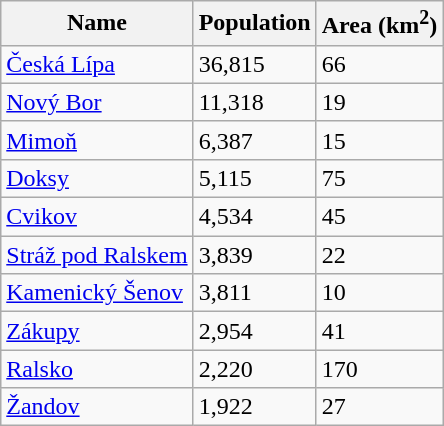<table class="wikitable sortable">
<tr>
<th>Name</th>
<th>Population</th>
<th>Area (km<sup>2</sup>)</th>
</tr>
<tr>
<td><a href='#'>Česká Lípa</a></td>
<td>36,815</td>
<td>66</td>
</tr>
<tr>
<td><a href='#'>Nový Bor</a></td>
<td>11,318</td>
<td>19</td>
</tr>
<tr>
<td><a href='#'>Mimoň</a></td>
<td>6,387</td>
<td>15</td>
</tr>
<tr>
<td><a href='#'>Doksy</a></td>
<td>5,115</td>
<td>75</td>
</tr>
<tr>
<td><a href='#'>Cvikov</a></td>
<td>4,534</td>
<td>45</td>
</tr>
<tr>
<td><a href='#'>Stráž pod Ralskem</a></td>
<td>3,839</td>
<td>22</td>
</tr>
<tr>
<td><a href='#'>Kamenický Šenov</a></td>
<td>3,811</td>
<td>10</td>
</tr>
<tr>
<td><a href='#'>Zákupy</a></td>
<td>2,954</td>
<td>41</td>
</tr>
<tr>
<td><a href='#'>Ralsko</a></td>
<td>2,220</td>
<td>170</td>
</tr>
<tr>
<td><a href='#'>Žandov</a></td>
<td>1,922</td>
<td>27</td>
</tr>
</table>
